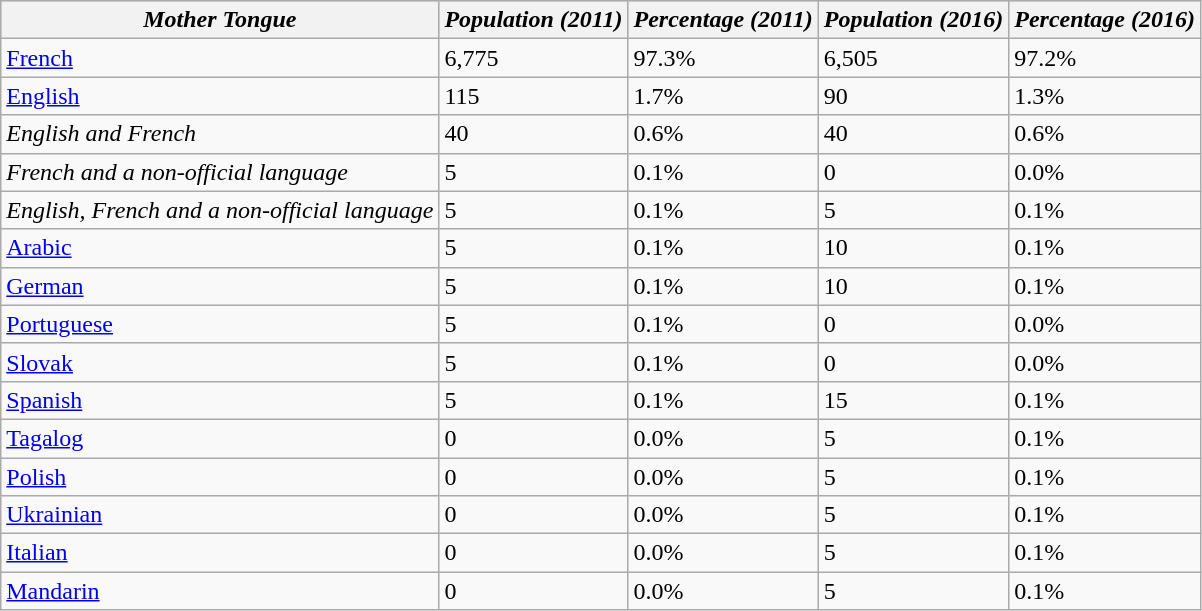<table class="wikitable" align="left">
<tr bgcolor="#CCCCCC">
<th><em>Mother Tongue</em></th>
<th><em>Population (2011)</em></th>
<th><em>Percentage (2011)</em></th>
<th><em>Population (2016)</em></th>
<th><em>Percentage (2016)</em></th>
</tr>
<tr>
<td><a href='#'>French</a></td>
<td>6,775</td>
<td>97.3%</td>
<td>6,505</td>
<td>97.2%</td>
</tr>
<tr>
<td><a href='#'>English</a></td>
<td>115</td>
<td>1.7%</td>
<td>90</td>
<td>1.3%</td>
</tr>
<tr>
<td><em>English and French</em></td>
<td>40</td>
<td>0.6%</td>
<td>40</td>
<td>0.6%</td>
</tr>
<tr>
<td><em>French and a non-official language</em></td>
<td>5</td>
<td>0.1%</td>
<td>0</td>
<td>0.0%</td>
</tr>
<tr>
<td><em>English, French and a non-official language</em></td>
<td>5</td>
<td>0.1%</td>
<td>5</td>
<td>0.1%</td>
</tr>
<tr>
<td><a href='#'>Arabic</a></td>
<td>5</td>
<td>0.1%</td>
<td>10</td>
<td>0.1%</td>
</tr>
<tr>
<td><a href='#'>German</a></td>
<td>5</td>
<td>0.1%</td>
<td>10</td>
<td>0.1%</td>
</tr>
<tr>
<td><a href='#'>Portuguese</a></td>
<td>5</td>
<td>0.1%</td>
<td>0</td>
<td>0.0%</td>
</tr>
<tr>
<td><a href='#'>Slovak</a></td>
<td>5</td>
<td>0.1%</td>
<td>0</td>
<td>0.0%</td>
</tr>
<tr>
<td><a href='#'>Spanish</a></td>
<td>5</td>
<td>0.1%</td>
<td>15</td>
<td>0.1%</td>
</tr>
<tr>
<td><a href='#'>Tagalog</a></td>
<td>0</td>
<td>0.0%</td>
<td>5</td>
<td>0.1%</td>
</tr>
<tr>
<td><a href='#'>Polish</a></td>
<td>0</td>
<td>0.0%</td>
<td>5</td>
<td>0.1%</td>
</tr>
<tr>
<td><a href='#'>Ukrainian</a></td>
<td>0</td>
<td>0.0%</td>
<td>5</td>
<td>0.1%</td>
</tr>
<tr>
<td><a href='#'>Italian</a></td>
<td>0</td>
<td>0.0%</td>
<td>5</td>
<td>0.1%</td>
</tr>
<tr>
<td><a href='#'>Mandarin</a></td>
<td>0</td>
<td>0.0%</td>
<td>5</td>
<td>0.1%</td>
</tr>
</table>
